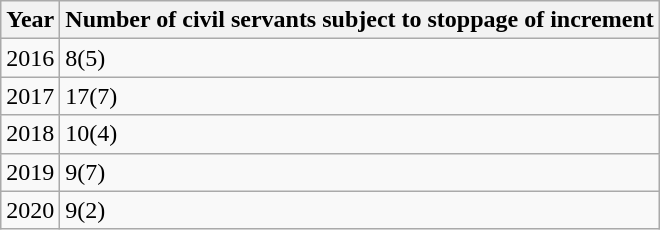<table class="wikitable">
<tr>
<th>Year</th>
<th>Number of civil servants subject to stoppage of increment</th>
</tr>
<tr>
<td>2016</td>
<td>8(5)</td>
</tr>
<tr>
<td>2017</td>
<td>17(7)</td>
</tr>
<tr>
<td>2018</td>
<td>10(4)</td>
</tr>
<tr>
<td>2019</td>
<td>9(7)</td>
</tr>
<tr>
<td>2020</td>
<td>9(2)</td>
</tr>
</table>
